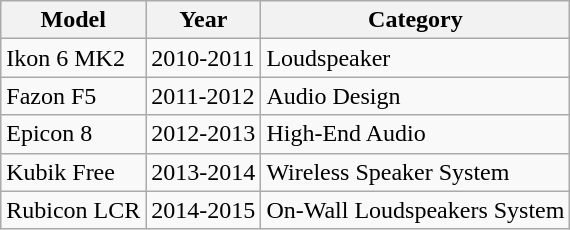<table class="wikitable">
<tr>
<th>Model</th>
<th>Year</th>
<th>Category</th>
</tr>
<tr>
<td>Ikon 6 MK2</td>
<td>2010-2011</td>
<td>Loudspeaker</td>
</tr>
<tr>
<td>Fazon F5</td>
<td>2011-2012</td>
<td>Audio Design</td>
</tr>
<tr>
<td>Epicon 8</td>
<td>2012-2013</td>
<td>High-End Audio</td>
</tr>
<tr>
<td>Kubik Free</td>
<td>2013-2014</td>
<td>Wireless Speaker System</td>
</tr>
<tr>
<td>Rubicon LCR</td>
<td>2014-2015</td>
<td>On-Wall Loudspeakers System</td>
</tr>
</table>
